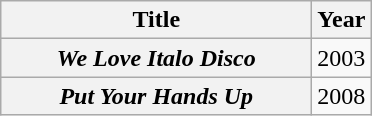<table class="wikitable plainrowheaders">
<tr>
<th width="200">Title</th>
<th>Year</th>
</tr>
<tr>
<th scope="row"><em>We Love Italo Disco</em></th>
<td>2003</td>
</tr>
<tr>
<th scope="row"><em>Put Your Hands Up</em></th>
<td>2008</td>
</tr>
</table>
